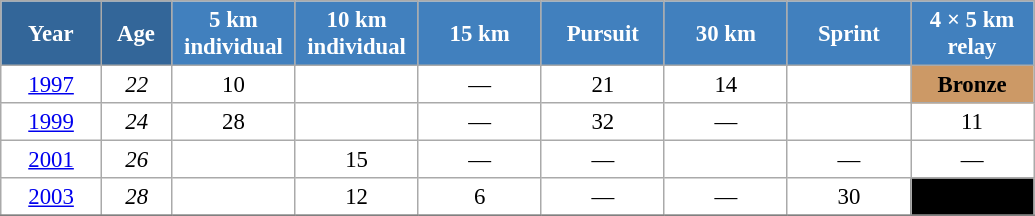<table class="wikitable" style="font-size:95%; text-align:center; border:grey solid 1px; border-collapse:collapse; background:#ffffff;">
<tr>
<th style="background-color:#369; color:white; width:60px;"> Year </th>
<th style="background-color:#369; color:white; width:40px;"> Age </th>
<th style="background-color:#4180be; color:white; width:75px;"> 5 km <br> individual </th>
<th style="background-color:#4180be; color:white; width:75px;"> 10 km <br> individual </th>
<th style="background-color:#4180be; color:white; width:75px;"> 15 km </th>
<th style="background-color:#4180be; color:white; width:75px;"> Pursuit </th>
<th style="background-color:#4180be; color:white; width:75px;"> 30 km </th>
<th style="background-color:#4180be; color:white; width:75px;"> Sprint </th>
<th style="background-color:#4180be; color:white; width:75px;"> 4 × 5 km <br> relay </th>
</tr>
<tr>
<td><a href='#'>1997</a></td>
<td><em>22</em></td>
<td>10</td>
<td></td>
<td>—</td>
<td>21</td>
<td>14</td>
<td></td>
<td bgcolor="cc9966"><strong>Bronze</strong></td>
</tr>
<tr>
<td><a href='#'>1999</a></td>
<td><em>24</em></td>
<td>28</td>
<td></td>
<td>—</td>
<td>32</td>
<td>—</td>
<td></td>
<td>11</td>
</tr>
<tr>
<td><a href='#'>2001</a></td>
<td><em>26</em></td>
<td></td>
<td>15</td>
<td>—</td>
<td>—</td>
<td></td>
<td>—</td>
<td>—</td>
</tr>
<tr>
<td><a href='#'>2003</a></td>
<td><em>28</em></td>
<td></td>
<td>12</td>
<td>6</td>
<td>—</td>
<td>—</td>
<td>30</td>
<td style="background:#000000; color:white"></td>
</tr>
<tr>
</tr>
</table>
